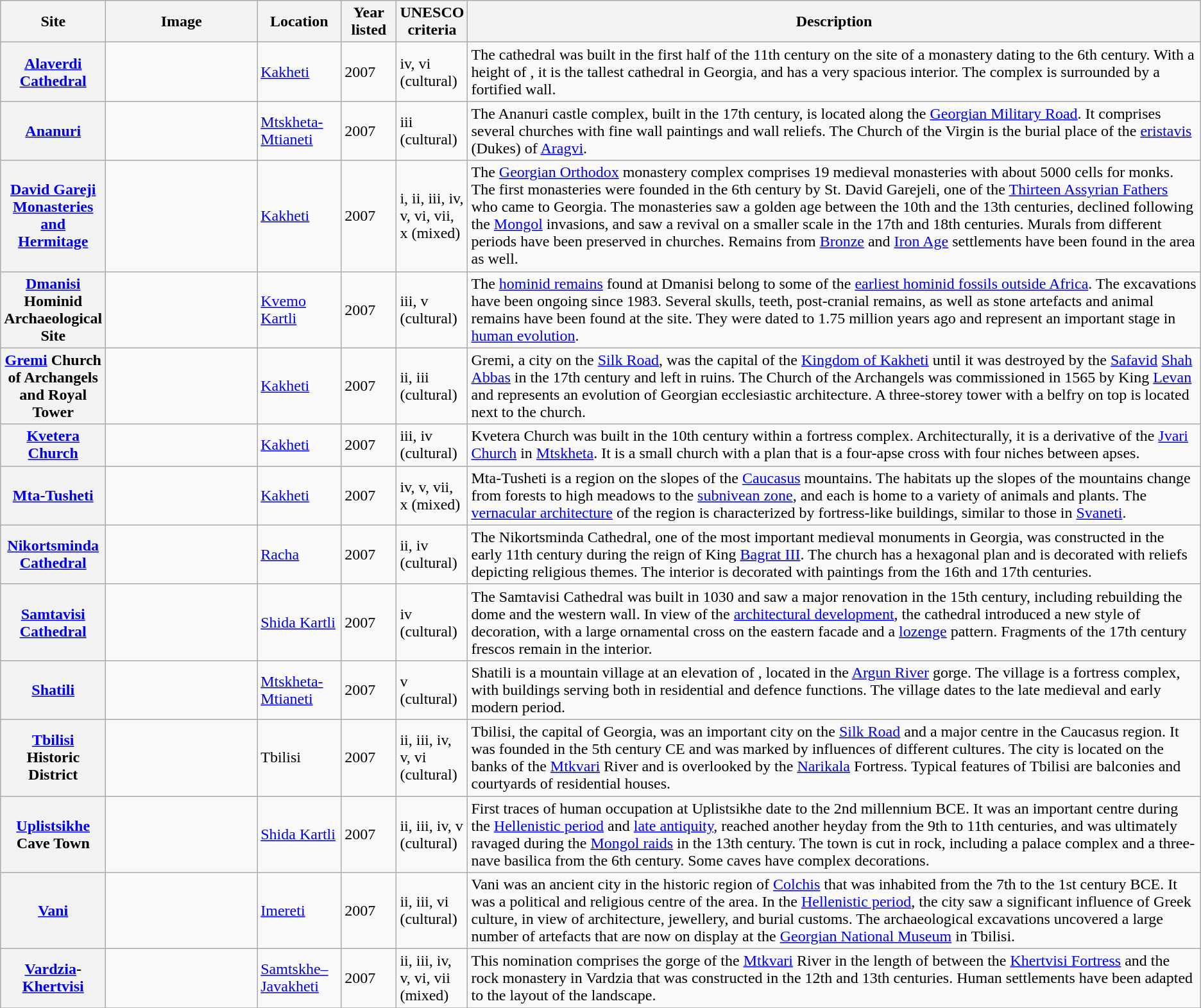<table class="wikitable sortable plainrowheaders">
<tr>
<th style="width:100px;" scope="col">Site</th>
<th class="unsortable" style="width:150px;" scope="col">Image</th>
<th style="width:80px;" scope="col">Location</th>
<th style="width:50px;" scope="col">Year listed</th>
<th style="width:60px;" scope="col">UNESCO criteria</th>
<th scope="col" class="unsortable">Description</th>
</tr>
<tr>
<th scope="row"><a href='#'>Alaverdi Cathedral</a></th>
<td></td>
<td><a href='#'>Kakheti</a></td>
<td>2007</td>
<td>iv, vi (cultural)</td>
<td>The cathedral was built in the first half of the 11th century on the site of a monastery dating to the 6th century. With a height of , it is the tallest cathedral in Georgia, and has a very spacious interior. The complex is surrounded by a fortified wall.</td>
</tr>
<tr>
<th scope="row"><a href='#'>Ananuri</a></th>
<td></td>
<td><a href='#'>Mtskheta-Mtianeti</a></td>
<td>2007</td>
<td>iii (cultural)</td>
<td>The Ananuri castle complex, built in the 17th century, is located along the <a href='#'>Georgian Military Road</a>. It comprises several churches with fine wall paintings and wall reliefs. The Church of the Virgin is the burial place of the <a href='#'>eristavis</a> (Dukes) of <a href='#'>Aragvi</a>.</td>
</tr>
<tr>
<th scope="row"><a href='#'>David Gareji Monasteries and Hermitage</a></th>
<td></td>
<td><a href='#'>Kakheti</a></td>
<td>2007</td>
<td>i, ii, iii, iv, v, vi, vii, x (mixed)</td>
<td>The <a href='#'>Georgian Orthodox</a> monastery complex comprises 19 medieval monasteries with about 5000 cells for monks. The first monasteries were founded in the 6th century by St. David Garejeli, one of the <a href='#'>Thirteen Assyrian Fathers</a> who came to Georgia. The monasteries saw a golden age between the 10th and the 13th centuries, declined following the <a href='#'>Mongol</a> invasions, and saw a revival on a smaller scale in the 17th and 18th centuries. Murals from different periods have been preserved in churches. Remains from <a href='#'>Bronze</a> and <a href='#'>Iron Age</a> settlements have been found in the area as well.</td>
</tr>
<tr>
<th scope="row"><a href='#'>Dmanisi</a> Hominid Archaeological Site</th>
<td></td>
<td><a href='#'>Kvemo Kartli</a></td>
<td>2007</td>
<td>iii, v (cultural)</td>
<td>The <a href='#'>hominid remains</a> found at Dmanisi belong to some of the <a href='#'>earliest hominid fossils outside Africa</a>. The excavations have been ongoing since 1983. Several skulls, teeth, post-cranial remains, as well as stone artefacts and animal remains have been found at the site. They were dated to 1.75 million years ago and represent an important stage in <a href='#'>human evolution</a>.</td>
</tr>
<tr>
<th scope="row"><a href='#'>Gremi</a> Church of Archangels and Royal Tower</th>
<td></td>
<td><a href='#'>Kakheti</a></td>
<td>2007</td>
<td>ii, iii (cultural)</td>
<td>Gremi, a city on the <a href='#'>Silk Road</a>, was the capital of the <a href='#'>Kingdom of Kakheti</a> until it was destroyed by the <a href='#'>Safavid</a> <a href='#'>Shah Abbas</a> in the 17th century and left in ruins. The Church of the Archangels was commissioned in 1565 by King <a href='#'>Levan</a> and represents an evolution of Georgian ecclesiastic architecture. A three-storey tower with a belfry on top is located next to the church.</td>
</tr>
<tr>
<th scope="row"><a href='#'>Kvetera Church</a></th>
<td></td>
<td><a href='#'>Kakheti</a></td>
<td>2007</td>
<td>iii, iv (cultural)</td>
<td>Kvetera Church was built in the 10th century within a fortress complex. Architecturally, it is a derivative of the <a href='#'>Jvari Church</a> in <a href='#'>Mtskheta</a>. It is a small church with a plan that is a four-apse cross with four niches between apses.</td>
</tr>
<tr>
<th scope="row"><a href='#'>Mta-Tusheti</a></th>
<td></td>
<td><a href='#'>Kakheti</a></td>
<td>2007</td>
<td>iv, v, vii, x (mixed)</td>
<td>Mta-Tusheti is a region on the slopes of the <a href='#'>Caucasus</a> mountains. The habitats up the slopes of the mountains change from forests to high meadows to the <a href='#'>subnivean zone</a>, and each is home to a variety of animals and plants. The <a href='#'>vernacular architecture</a> of the region is characterized by fortress-like buildings, similar to those in <a href='#'>Svaneti</a>.</td>
</tr>
<tr>
<th scope="row"><a href='#'>Nikortsminda Cathedral</a></th>
<td></td>
<td><a href='#'>Racha</a></td>
<td>2007</td>
<td>ii, iv (cultural)</td>
<td>The Nikortsminda Cathedral, one of the most important medieval monuments in Georgia, was constructed in the early 11th century during the reign of King <a href='#'>Bagrat III</a>. The church has a hexagonal plan and is decorated with reliefs depicting religious themes. The interior is decorated with paintings from the 16th and 17th centuries.</td>
</tr>
<tr>
<th scope="row"><a href='#'>Samtavisi Cathedral</a></th>
<td></td>
<td><a href='#'>Shida Kartli</a></td>
<td>2007</td>
<td>iv (cultural)</td>
<td>The Samtavisi Cathedral was built in 1030 and saw a major renovation in the 15th century, including rebuilding the dome and the western wall. In view of the <a href='#'>architectural development</a>, the cathedral introduced a new style of decoration, with a large ornamental cross on the eastern facade and a <a href='#'>lozenge</a> pattern. Fragments of the 17th century frescos remain in the interior.</td>
</tr>
<tr>
<th scope="row"><a href='#'>Shatili</a></th>
<td></td>
<td><a href='#'>Mtskheta-Mtianeti</a></td>
<td>2007</td>
<td>v (cultural)</td>
<td>Shatili is a mountain village at an elevation of , located in the <a href='#'>Argun River</a> gorge. The village is a fortress complex, with buildings serving both in residential and defence functions. The village dates to the late medieval and early modern period.</td>
</tr>
<tr>
<th scope="row"><a href='#'>Tbilisi</a> Historic District</th>
<td></td>
<td>Tbilisi</td>
<td>2007</td>
<td>ii, iii, iv, v, vi (cultural)</td>
<td>Tbilisi, the capital of Georgia, was an important city on the <a href='#'>Silk Road</a> and a major centre in the Caucasus region. It was founded in the 5th century CE and was marked by influences of different cultures. The city is located on the banks of the <a href='#'>Mtkvari</a> River and is overlooked by the <a href='#'>Narikala</a> Fortress. Typical features of Tbilisi are balconies and courtyards of residential houses.</td>
</tr>
<tr>
<th scope="row"><a href='#'>Uplistsikhe</a> Cave Town</th>
<td></td>
<td><a href='#'>Shida Kartli</a></td>
<td>2007</td>
<td>ii, iii, iv, v (cultural)</td>
<td>First traces of human occupation at Uplistsikhe date to the 2nd millennium BCE. It was an important centre during the <a href='#'>Hellenistic period</a> and <a href='#'>late antiquity</a>, reached another heyday from the 9th to 11th centuries, and was ultimately ravaged during the <a href='#'>Mongol raids</a> in the 13th century. The town is cut in rock, including a palace complex and a three-nave basilica from the 6th century. Some caves have complex decorations.</td>
</tr>
<tr>
<th scope="row"><a href='#'>Vani</a></th>
<td></td>
<td><a href='#'>Imereti</a></td>
<td>2007</td>
<td>ii, iii, vi (cultural)</td>
<td>Vani was an ancient city in the historic region of <a href='#'>Colchis</a> that was inhabited from the 7th to the 1st century BCE. It was a political and religious centre of the area. In the <a href='#'>Hellenistic period</a>, the city saw a significant influence of Greek culture, in view of architecture, jewellery, and burial customs. The archaeological excavations uncovered a large number of artefacts that are now on display at the <a href='#'>Georgian National Museum</a> in Tbilisi.</td>
</tr>
<tr>
<th scope="row"><a href='#'>Vardzia</a>-<a href='#'>Khertvisi</a></th>
<td></td>
<td><a href='#'>Samtskhe–Javakheti</a></td>
<td>2007</td>
<td>ii, iii, iv, v, vi, vii (mixed)</td>
<td>This nomination comprises the gorge of the <a href='#'>Mtkvari</a> River in the length of  between the <a href='#'>Khertvisi Fortress</a> and the rock monastery in Vardzia that was constructed in the 12th and 13th centuries. Human settlements have been adapted to the layout of the landscape.</td>
</tr>
<tr>
</tr>
</table>
